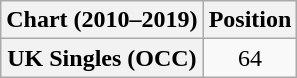<table class="wikitable plainrowheaders" style="text-align:center">
<tr>
<th scope="col">Chart (2010–2019)</th>
<th scope="col">Position</th>
</tr>
<tr>
<th scope="row">UK Singles (OCC)</th>
<td>64</td>
</tr>
</table>
